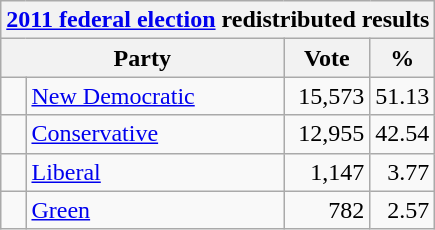<table class="wikitable">
<tr>
<th colspan="4"><a href='#'>2011 federal election</a> redistributed results</th>
</tr>
<tr>
<th width="130" bgcolor="#ddddff" colspan="2">Party</th>
<th width="50" bgcolor="#ddddff">Vote</th>
<th width="30" bgcolor="#ddddff">%</th>
</tr>
<tr>
<td> </td>
<td><a href='#'>New Democratic</a></td>
<td align=right>15,573</td>
<td align=right>51.13</td>
</tr>
<tr>
<td> </td>
<td><a href='#'>Conservative</a></td>
<td align=right>12,955</td>
<td align=right>42.54</td>
</tr>
<tr>
<td> </td>
<td><a href='#'>Liberal</a></td>
<td align=right>1,147</td>
<td align=right>3.77</td>
</tr>
<tr>
<td> </td>
<td><a href='#'>Green</a></td>
<td align=right>782</td>
<td align=right>2.57</td>
</tr>
</table>
